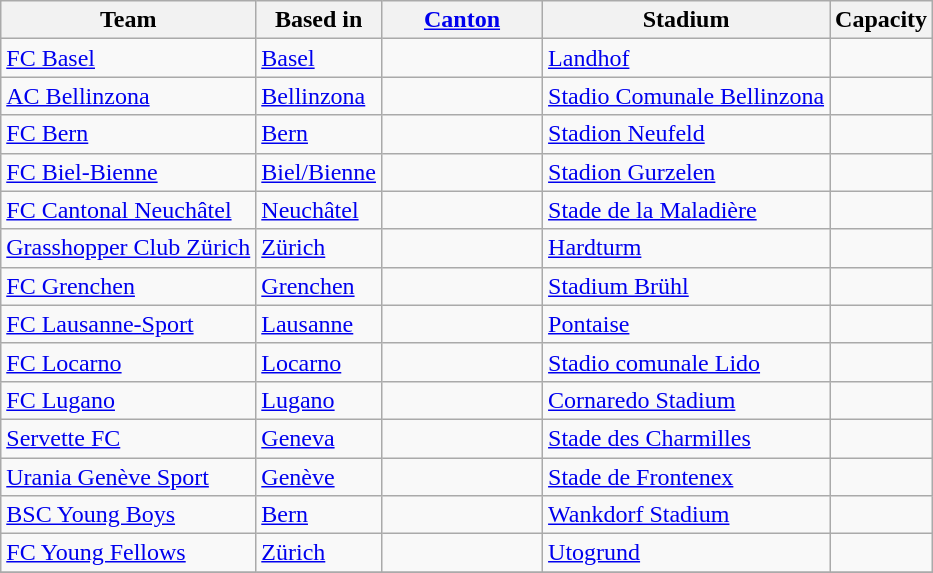<table class="wikitable sortable" style="text-align: left;">
<tr>
<th>Team</th>
<th>Based in</th>
<th width="100"><a href='#'>Canton</a></th>
<th>Stadium</th>
<th>Capacity</th>
</tr>
<tr>
<td><a href='#'>FC Basel</a></td>
<td><a href='#'>Basel</a></td>
<td></td>
<td><a href='#'>Landhof</a></td>
<td></td>
</tr>
<tr>
<td><a href='#'>AC Bellinzona</a></td>
<td><a href='#'>Bellinzona</a></td>
<td></td>
<td><a href='#'>Stadio Comunale Bellinzona</a></td>
<td></td>
</tr>
<tr>
<td><a href='#'>FC Bern</a></td>
<td><a href='#'>Bern</a></td>
<td></td>
<td><a href='#'>Stadion Neufeld</a></td>
<td></td>
</tr>
<tr>
<td><a href='#'>FC Biel-Bienne</a></td>
<td><a href='#'>Biel/Bienne</a></td>
<td></td>
<td><a href='#'>Stadion Gurzelen</a></td>
<td></td>
</tr>
<tr>
<td><a href='#'>FC Cantonal Neuchâtel</a></td>
<td><a href='#'>Neuchâtel</a></td>
<td></td>
<td><a href='#'>Stade de la Maladière</a></td>
<td></td>
</tr>
<tr>
<td><a href='#'>Grasshopper Club Zürich</a></td>
<td><a href='#'>Zürich</a></td>
<td></td>
<td><a href='#'>Hardturm</a></td>
<td></td>
</tr>
<tr>
<td><a href='#'>FC Grenchen</a></td>
<td><a href='#'>Grenchen</a></td>
<td></td>
<td><a href='#'>Stadium Brühl</a></td>
<td></td>
</tr>
<tr>
<td><a href='#'>FC Lausanne-Sport</a></td>
<td><a href='#'>Lausanne</a></td>
<td></td>
<td><a href='#'>Pontaise</a></td>
<td></td>
</tr>
<tr>
<td><a href='#'>FC Locarno</a></td>
<td><a href='#'>Locarno</a></td>
<td></td>
<td><a href='#'>Stadio comunale Lido</a></td>
<td></td>
</tr>
<tr>
<td><a href='#'>FC Lugano</a></td>
<td><a href='#'>Lugano</a></td>
<td></td>
<td><a href='#'>Cornaredo Stadium</a></td>
<td></td>
</tr>
<tr>
<td><a href='#'>Servette FC</a></td>
<td><a href='#'>Geneva</a></td>
<td></td>
<td><a href='#'>Stade des Charmilles</a></td>
<td></td>
</tr>
<tr>
<td><a href='#'>Urania Genève Sport</a></td>
<td><a href='#'>Genève</a></td>
<td></td>
<td><a href='#'>Stade de Frontenex</a></td>
<td></td>
</tr>
<tr>
<td><a href='#'>BSC Young Boys</a></td>
<td><a href='#'>Bern</a></td>
<td></td>
<td><a href='#'>Wankdorf Stadium</a></td>
<td></td>
</tr>
<tr>
<td><a href='#'>FC Young Fellows</a></td>
<td><a href='#'>Zürich</a></td>
<td></td>
<td><a href='#'>Utogrund</a></td>
<td></td>
</tr>
<tr>
</tr>
</table>
